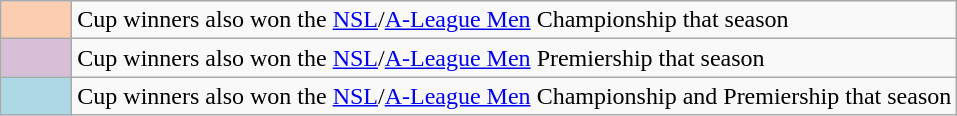<table class="wikitable">
<tr>
<td width=40px align=center style="background-color:#FBCEB1"></td>
<td>Cup winners also won the <a href='#'>NSL</a>/<a href='#'>A-League Men</a> Championship that season</td>
</tr>
<tr>
<td width=40px align=center style="background-color:#D8BFD8"></td>
<td>Cup winners also won the <a href='#'>NSL</a>/<a href='#'>A-League Men</a> Premiership that season</td>
</tr>
<tr>
<td width=40px align=center style="background-color:#ADD8E6"></td>
<td>Cup winners also won the <a href='#'>NSL</a>/<a href='#'>A-League Men</a> Championship and Premiership that season</td>
</tr>
</table>
